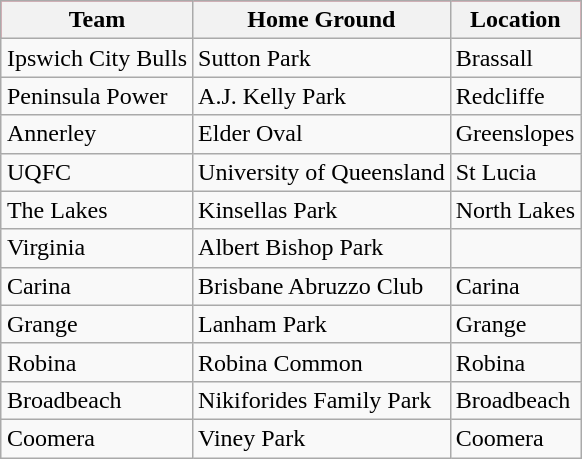<table style="margin:auto;"  class="wikitable">
<tr style="background:#f03;">
<th>Team</th>
<th>Home Ground</th>
<th>Location</th>
</tr>
<tr>
<td>Ipswich City Bulls</td>
<td>Sutton Park</td>
<td>Brassall</td>
</tr>
<tr>
<td>Peninsula Power</td>
<td>A.J. Kelly Park</td>
<td>Redcliffe</td>
</tr>
<tr>
<td>Annerley</td>
<td>Elder Oval</td>
<td>Greenslopes</td>
</tr>
<tr>
<td>UQFC</td>
<td>University of Queensland</td>
<td>St Lucia</td>
</tr>
<tr>
<td>The Lakes</td>
<td>Kinsellas Park</td>
<td>North Lakes</td>
</tr>
<tr>
<td>Virginia</td>
<td>Albert Bishop Park</td>
<td></td>
</tr>
<tr>
<td>Carina</td>
<td>Brisbane Abruzzo Club</td>
<td>Carina</td>
</tr>
<tr>
<td>Grange</td>
<td>Lanham Park</td>
<td>Grange</td>
</tr>
<tr>
<td>Robina</td>
<td>Robina Common</td>
<td>Robina</td>
</tr>
<tr>
<td>Broadbeach</td>
<td>Nikiforides Family Park</td>
<td>Broadbeach</td>
</tr>
<tr>
<td>Coomera</td>
<td>Viney Park</td>
<td>Coomera</td>
</tr>
</table>
